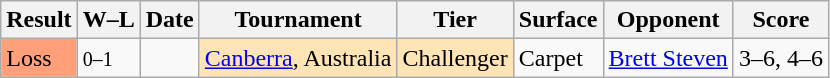<table class="sortable wikitable">
<tr>
<th>Result</th>
<th class="unsortable">W–L</th>
<th>Date</th>
<th>Tournament</th>
<th>Tier</th>
<th>Surface</th>
<th>Opponent</th>
<th class="unsortable">Score</th>
</tr>
<tr>
<td style="background:#ffa07a;">Loss</td>
<td><small>0–1</small></td>
<td></td>
<td style="background:moccasin;"><a href='#'>Canberra</a>, Australia</td>
<td style="background:moccasin;">Challenger</td>
<td>Carpet</td>
<td> <a href='#'>Brett Steven</a></td>
<td>3–6, 4–6</td>
</tr>
</table>
